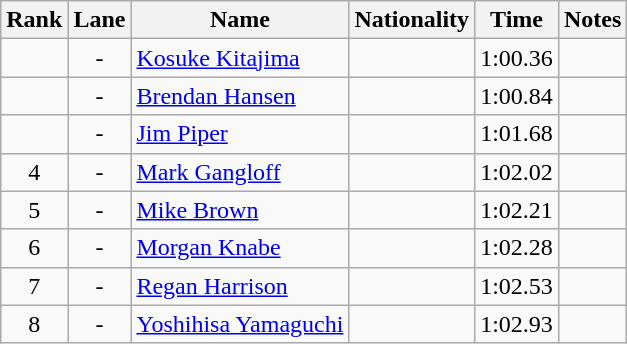<table class="wikitable sortable" style="text-align:center">
<tr>
<th>Rank</th>
<th>Lane</th>
<th>Name</th>
<th>Nationality</th>
<th>Time</th>
<th>Notes</th>
</tr>
<tr>
<td></td>
<td>-</td>
<td align=left><a href='#'>Kosuke Kitajima</a></td>
<td align=left></td>
<td>1:00.36</td>
<td></td>
</tr>
<tr>
<td></td>
<td>-</td>
<td align=left><a href='#'>Brendan Hansen</a></td>
<td align=left></td>
<td>1:00.84</td>
<td></td>
</tr>
<tr>
<td></td>
<td>-</td>
<td align=left><a href='#'>Jim Piper</a></td>
<td align=left></td>
<td>1:01.68</td>
<td></td>
</tr>
<tr>
<td>4</td>
<td>-</td>
<td align=left><a href='#'>Mark Gangloff</a></td>
<td align=left></td>
<td>1:02.02</td>
<td></td>
</tr>
<tr>
<td>5</td>
<td>-</td>
<td align=left><a href='#'>Mike Brown</a></td>
<td align=left></td>
<td>1:02.21</td>
<td></td>
</tr>
<tr>
<td>6</td>
<td>-</td>
<td align=left><a href='#'>Morgan Knabe</a></td>
<td align=left></td>
<td>1:02.28</td>
<td></td>
</tr>
<tr>
<td>7</td>
<td>-</td>
<td align=left><a href='#'>Regan Harrison</a></td>
<td align=left></td>
<td>1:02.53</td>
<td></td>
</tr>
<tr>
<td>8</td>
<td>-</td>
<td align=left><a href='#'>Yoshihisa Yamaguchi</a></td>
<td align=left></td>
<td>1:02.93</td>
<td></td>
</tr>
</table>
